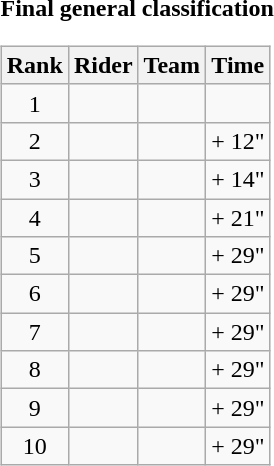<table>
<tr>
<td><strong>Final general classification</strong><br><table class="wikitable">
<tr>
<th scope="col">Rank</th>
<th scope="col">Rider</th>
<th scope="col">Team</th>
<th scope="col">Time</th>
</tr>
<tr>
<td style="text-align:center;">1</td>
<td></td>
<td></td>
<td style="text-align:right;"></td>
</tr>
<tr>
<td style="text-align:center;">2</td>
<td></td>
<td></td>
<td style="text-align:right;">+ 12"</td>
</tr>
<tr>
<td style="text-align:center;">3</td>
<td></td>
<td></td>
<td style="text-align:right;">+ 14"</td>
</tr>
<tr>
<td style="text-align:center;">4</td>
<td></td>
<td></td>
<td style="text-align:right;">+ 21"</td>
</tr>
<tr>
<td style="text-align:center;">5</td>
<td></td>
<td></td>
<td style="text-align:right;">+ 29"</td>
</tr>
<tr>
<td style="text-align:center;">6</td>
<td></td>
<td></td>
<td style="text-align:right;">+ 29"</td>
</tr>
<tr>
<td style="text-align:center;">7</td>
<td></td>
<td></td>
<td style="text-align:right;">+ 29"</td>
</tr>
<tr>
<td style="text-align:center;">8</td>
<td></td>
<td></td>
<td style="text-align:right;">+ 29"</td>
</tr>
<tr>
<td style="text-align:center;">9</td>
<td></td>
<td></td>
<td style="text-align:right;">+ 29"</td>
</tr>
<tr>
<td style="text-align:center;">10</td>
<td></td>
<td></td>
<td style="text-align:right;">+ 29"</td>
</tr>
</table>
</td>
</tr>
</table>
